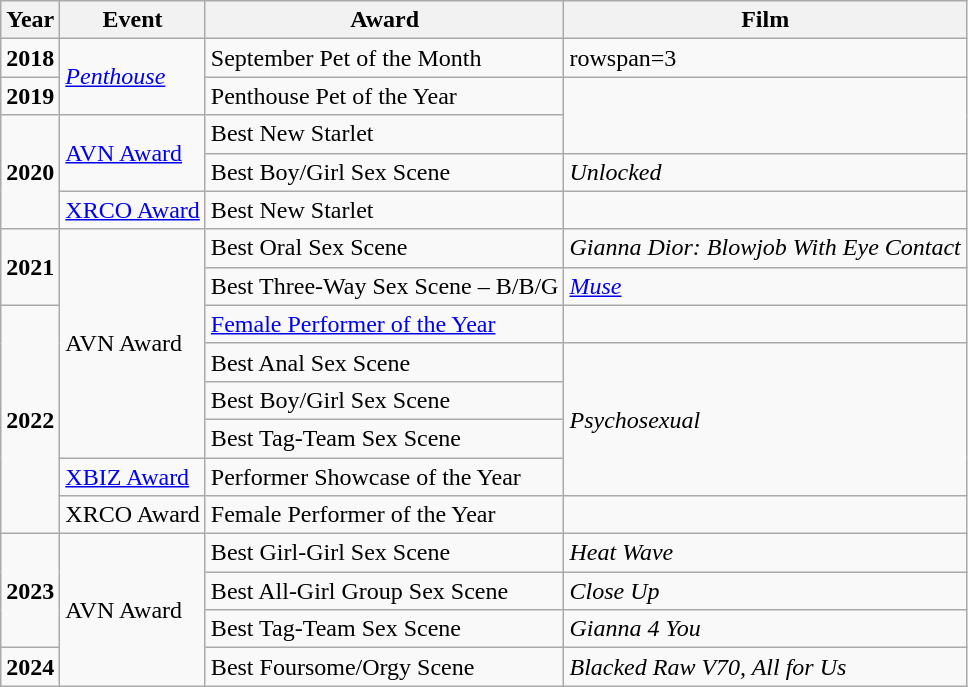<table class="wikitable">
<tr>
<th>Year</th>
<th>Event</th>
<th>Award</th>
<th>Film</th>
</tr>
<tr>
<td><strong>2018</strong></td>
<td rowspan=2><em><a href='#'>Penthouse</a></em></td>
<td>September Pet of the Month</td>
<td>rowspan=3 </td>
</tr>
<tr>
<td><strong>2019</strong></td>
<td>Penthouse Pet of the Year</td>
</tr>
<tr>
<td rowspan=3><strong>2020</strong></td>
<td rowspan=2><a href='#'>AVN Award</a></td>
<td>Best New Starlet</td>
</tr>
<tr>
<td>Best Boy/Girl Sex Scene </td>
<td><em>Unlocked</em></td>
</tr>
<tr>
<td><a href='#'>XRCO Award</a></td>
<td>Best New Starlet</td>
<td></td>
</tr>
<tr>
<td rowspan=2><strong>2021</strong></td>
<td rowspan=6>AVN Award</td>
<td>Best Oral Sex Scene</td>
<td><em>Gianna Dior: Blowjob With Eye Contact</em></td>
</tr>
<tr>
<td>Best Three-Way Sex Scene – B/B/G </td>
<td><em><a href='#'>Muse</a></em></td>
</tr>
<tr>
<td rowspan=6><strong>2022</strong></td>
<td><a href='#'>Female Performer of the Year</a></td>
<td></td>
</tr>
<tr>
<td>Best Anal Sex Scene </td>
<td rowspan=4><em>Psychosexual</em></td>
</tr>
<tr>
<td>Best Boy/Girl Sex Scene </td>
</tr>
<tr>
<td>Best Tag-Team Sex Scene </td>
</tr>
<tr>
<td><a href='#'>XBIZ Award</a></td>
<td>Performer Showcase of the Year</td>
</tr>
<tr>
<td>XRCO Award</td>
<td>Female Performer of the Year </td>
<td></td>
</tr>
<tr>
<td rowspan=3><strong>2023</strong></td>
<td rowspan=4>AVN Award</td>
<td>Best Girl-Girl Sex Scene </td>
<td><em>Heat Wave</em></td>
</tr>
<tr>
<td>Best All-Girl Group Sex Scene </td>
<td><em>Close Up</em></td>
</tr>
<tr>
<td>Best Tag-Team Sex Scene </td>
<td><em>Gianna 4 You</em></td>
</tr>
<tr>
<td><strong>2024</strong></td>
<td>Best Foursome/Orgy Scene </td>
<td><em>Blacked Raw V70, All for Us</em></td>
</tr>
</table>
